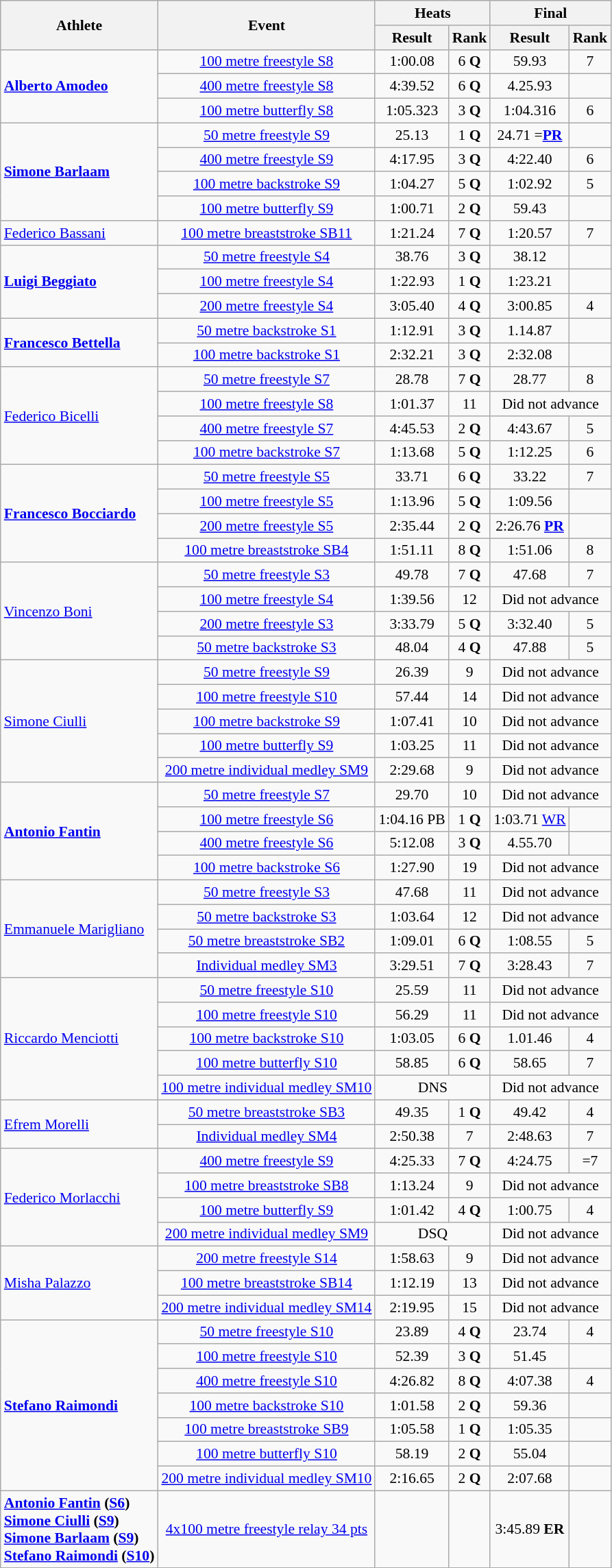<table class=wikitable style="font-size:90%">
<tr>
<th rowspan="2">Athlete</th>
<th rowspan="2">Event</th>
<th colspan="2">Heats</th>
<th colspan="2">Final</th>
</tr>
<tr>
<th>Result</th>
<th>Rank</th>
<th>Result</th>
<th>Rank</th>
</tr>
<tr align="center">
<td align=left rowspan="3"><strong><a href='#'>Alberto Amodeo</a></strong></td>
<td><a href='#'>100 metre freestyle S8</a></td>
<td>1:00.08</td>
<td>6 <strong>Q</strong></td>
<td>59.93</td>
<td>7</td>
</tr>
<tr align="center">
<td><a href='#'>400 metre freestyle S8</a></td>
<td>4:39.52</td>
<td>6 <strong>Q</strong></td>
<td>4.25.93</td>
<td></td>
</tr>
<tr align="center">
<td><a href='#'>100 metre butterfly S8</a></td>
<td>1:05.323</td>
<td>3 <strong>Q</strong></td>
<td>1:04.316</td>
<td>6</td>
</tr>
<tr align="center">
<td align=left rowspan="4"><strong><a href='#'>Simone Barlaam</a></strong></td>
<td><a href='#'>50 metre freestyle S9</a></td>
<td>25.13</td>
<td>1 <strong>Q</strong></td>
<td>24.71 =<strong><a href='#'>PR</a></strong></td>
<td></td>
</tr>
<tr align="center">
<td><a href='#'>400 metre freestyle S9</a></td>
<td>4:17.95</td>
<td>3 <strong>Q</strong></td>
<td>4:22.40</td>
<td>6</td>
</tr>
<tr align="center">
<td><a href='#'>100 metre backstroke S9</a></td>
<td>1:04.27</td>
<td>5 <strong>Q</strong></td>
<td>1:02.92</td>
<td>5</td>
</tr>
<tr align=center>
<td><a href='#'>100 metre butterfly S9</a></td>
<td>1:00.71</td>
<td>2 <strong>Q</strong></td>
<td>59.43</td>
<td></td>
</tr>
<tr align=center>
<td align=left><a href='#'>Federico Bassani</a></td>
<td><a href='#'>100 metre breaststroke SB11</a></td>
<td>1:21.24</td>
<td>7 <strong>Q</strong></td>
<td>1:20.57</td>
<td>7</td>
</tr>
<tr align=center>
<td align=left rowspan=3><strong><a href='#'>Luigi Beggiato</a></strong></td>
<td><a href='#'>50 metre freestyle S4</a></td>
<td>38.76</td>
<td>3 <strong>Q</strong></td>
<td>38.12</td>
<td></td>
</tr>
<tr align=center>
<td><a href='#'>100 metre freestyle S4</a></td>
<td>1:22.93</td>
<td>1 <strong>Q</strong></td>
<td>1:23.21</td>
<td></td>
</tr>
<tr align=center>
<td><a href='#'>200 metre freestyle S4</a></td>
<td>3:05.40</td>
<td>4 <strong>Q</strong></td>
<td>3:00.85</td>
<td>4</td>
</tr>
<tr align=center>
<td align=left rowspan=2><strong><a href='#'>Francesco Bettella</a></strong></td>
<td><a href='#'>50 metre backstroke S1</a></td>
<td>1:12.91</td>
<td>3 <strong>Q</strong></td>
<td>1.14.87</td>
<td></td>
</tr>
<tr align=center>
<td><a href='#'>100 metre backstroke S1</a></td>
<td>2:32.21</td>
<td>3 <strong>Q</strong></td>
<td>2:32.08</td>
<td></td>
</tr>
<tr align="center">
<td align=left rowspan="4"><a href='#'>Federico Bicelli</a></td>
<td><a href='#'>50 metre freestyle S7</a></td>
<td>28.78</td>
<td>7 <strong>Q</strong></td>
<td>28.77</td>
<td>8</td>
</tr>
<tr align=center>
<td><a href='#'>100 metre freestyle S8</a></td>
<td>1:01.37</td>
<td>11</td>
<td colspan=2>Did not advance</td>
</tr>
<tr align="center">
<td><a href='#'>400 metre freestyle S7</a></td>
<td>4:45.53</td>
<td>2 <strong>Q</strong></td>
<td>4:43.67</td>
<td>5</td>
</tr>
<tr align="center">
<td><a href='#'>100 metre backstroke S7</a></td>
<td>1:13.68</td>
<td>5 <strong>Q</strong></td>
<td>1:12.25</td>
<td>6</td>
</tr>
<tr align="center">
<td align=left rowspan="4"><strong><a href='#'>Francesco Bocciardo</a></strong></td>
<td><a href='#'>50 metre freestyle S5</a></td>
<td>33.71</td>
<td>6 <strong>Q</strong></td>
<td>33.22</td>
<td>7</td>
</tr>
<tr align="center">
<td><a href='#'>100 metre freestyle S5</a></td>
<td>1:13.96</td>
<td>5 <strong>Q</strong></td>
<td>1:09.56</td>
<td></td>
</tr>
<tr align=center>
<td><a href='#'>200 metre freestyle S5</a></td>
<td>2:35.44</td>
<td>2 <strong>Q</strong></td>
<td>2:26.76 <strong><a href='#'>PR</a></strong></td>
<td></td>
</tr>
<tr align="center">
<td><a href='#'>100 metre breaststroke SB4</a></td>
<td>1:51.11</td>
<td>8 <strong>Q</strong></td>
<td>1:51.06</td>
<td>8</td>
</tr>
<tr align=center>
<td align=left rowspan="4"><a href='#'>Vincenzo Boni</a></td>
<td><a href='#'>50 metre freestyle S3</a></td>
<td>49.78</td>
<td>7 <strong>Q</strong></td>
<td>47.68</td>
<td>7</td>
</tr>
<tr align="center">
<td><a href='#'>100 metre freestyle S4</a></td>
<td>1:39.56</td>
<td>12</td>
<td colspan="2">Did not advance</td>
</tr>
<tr align="center">
<td><a href='#'>200 metre freestyle S3</a></td>
<td>3:33.79</td>
<td>5 <strong>Q</strong></td>
<td>3:32.40</td>
<td>5</td>
</tr>
<tr align="center">
<td><a href='#'>50 metre backstroke S3</a></td>
<td>48.04</td>
<td>4 <strong>Q</strong></td>
<td>47.88</td>
<td>5</td>
</tr>
<tr align="center">
<td align=left rowspan="5"><a href='#'>Simone Ciulli</a></td>
<td><a href='#'>50 metre freestyle S9</a></td>
<td>26.39</td>
<td>9</td>
<td colspan="2">Did not advance</td>
</tr>
<tr align="center">
<td><a href='#'>100 metre freestyle S10</a></td>
<td>57.44</td>
<td>14</td>
<td colspan="2">Did not advance</td>
</tr>
<tr align="center">
<td><a href='#'>100 metre backstroke S9</a></td>
<td>1:07.41</td>
<td>10</td>
<td colspan="2">Did not advance</td>
</tr>
<tr align=center>
<td><a href='#'>100 metre butterfly S9</a></td>
<td>1:03.25</td>
<td>11</td>
<td colspan="2">Did not advance</td>
</tr>
<tr align=center>
<td><a href='#'>200 metre individual medley SM9</a></td>
<td>2:29.68</td>
<td>9</td>
<td colspan="2">Did not advance</td>
</tr>
<tr align="center">
<td align=left rowspan="4"><strong><a href='#'>Antonio Fantin</a></strong></td>
<td><a href='#'>50 metre freestyle S7</a></td>
<td>29.70</td>
<td>10</td>
<td colspan="2">Did not advance</td>
</tr>
<tr align=center>
<td><a href='#'>100 metre freestyle S6</a></td>
<td>1:04.16 PB</td>
<td>1 <strong>Q</strong></td>
<td>1:03.71 <a href='#'> WR</a></td>
<td></td>
</tr>
<tr align=center>
<td><a href='#'>400 metre freestyle S6</a></td>
<td>5:12.08</td>
<td>3 <strong>Q</strong></td>
<td>4.55.70</td>
<td></td>
</tr>
<tr align="center">
<td><a href='#'>100 metre backstroke S6</a></td>
<td>1:27.90</td>
<td>19</td>
<td colspan="2">Did not advance</td>
</tr>
<tr align="center">
<td align=left rowspan="4"><a href='#'>Emmanuele Marigliano</a></td>
<td><a href='#'>50 metre freestyle S3</a></td>
<td>47.68</td>
<td>11</td>
<td colspan="2">Did not advance</td>
</tr>
<tr align="center">
<td><a href='#'>50 metre backstroke S3</a></td>
<td>1:03.64</td>
<td>12</td>
<td colspan="2">Did not advance</td>
</tr>
<tr align=center>
<td><a href='#'>50 metre breaststroke SB2</a></td>
<td>1:09.01</td>
<td>6 <strong>Q</strong></td>
<td>1:08.55</td>
<td>5</td>
</tr>
<tr align=center>
<td><a href='#'>Individual medley SM3</a></td>
<td>3:29.51</td>
<td>7 <strong>Q</strong></td>
<td>3:28.43</td>
<td>7</td>
</tr>
<tr align="center">
<td align=left rowspan="5"><a href='#'>Riccardo Menciotti</a></td>
<td><a href='#'>50 metre freestyle S10</a></td>
<td>25.59</td>
<td>11</td>
<td colspan="2">Did not advance</td>
</tr>
<tr align=center>
<td><a href='#'>100 metre freestyle S10</a></td>
<td>56.29</td>
<td>11</td>
<td colspan=2>Did not advance</td>
</tr>
<tr align="center">
<td><a href='#'>100 metre backstroke S10</a></td>
<td>1:03.05</td>
<td>6 <strong>Q</strong></td>
<td>1.01.46</td>
<td>4</td>
</tr>
<tr align="center">
<td><a href='#'>100 metre butterfly S10</a></td>
<td>58.85</td>
<td>6 <strong>Q</strong></td>
<td>58.65</td>
<td>7</td>
</tr>
<tr align=center>
<td><a href='#'>100 metre individual medley SM10</a></td>
<td colspan="2">DNS</td>
<td colspan="2">Did not advance</td>
</tr>
<tr align=center>
<td align=left rowspan=2><a href='#'>Efrem Morelli</a></td>
<td><a href='#'>50 metre breaststroke SB3</a></td>
<td>49.35</td>
<td>1 <strong>Q</strong></td>
<td>49.42</td>
<td>4</td>
</tr>
<tr align=center>
<td><a href='#'>Individual medley SM4</a></td>
<td>2:50.38</td>
<td>7</td>
<td>2:48.63</td>
<td>7</td>
</tr>
<tr align="center">
<td align=left rowspan="4"><a href='#'>Federico Morlacchi</a></td>
<td><a href='#'>400 metre freestyle S9</a></td>
<td>4:25.33</td>
<td>7 <strong>Q</strong></td>
<td>4:24.75</td>
<td>=7</td>
</tr>
<tr align="center">
<td><a href='#'>100 metre breaststroke SB8</a></td>
<td>1:13.24</td>
<td>9</td>
<td colspan="2">Did not advance</td>
</tr>
<tr align=center>
<td><a href='#'>100 metre butterfly S9</a></td>
<td>1:01.42</td>
<td>4 <strong>Q</strong></td>
<td>1:00.75</td>
<td>4</td>
</tr>
<tr align=center>
<td><a href='#'>200 metre individual medley SM9</a></td>
<td colspan="2">DSQ</td>
<td colspan="2">Did not advance</td>
</tr>
<tr align="center">
<td align=left rowspan="3"><a href='#'>Misha Palazzo</a></td>
<td><a href='#'>200 metre freestyle S14</a></td>
<td>1:58.63</td>
<td>9</td>
<td colspan="2">Did not advance</td>
</tr>
<tr align="center">
<td><a href='#'>100 metre breaststroke SB14</a></td>
<td>1:12.19</td>
<td>13</td>
<td colspan="2">Did not advance</td>
</tr>
<tr align=center>
<td><a href='#'>200 metre individual medley SM14</a></td>
<td>2:19.95</td>
<td>15</td>
<td colspan="2">Did not advance</td>
</tr>
<tr align=center>
<td align=left rowspan=7><strong><a href='#'>Stefano Raimondi</a></strong></td>
<td><a href='#'>50 metre freestyle S10</a></td>
<td>23.89</td>
<td>4 <strong>Q</strong></td>
<td>23.74</td>
<td>4</td>
</tr>
<tr align="center">
<td><a href='#'>100 metre freestyle S10</a></td>
<td>52.39</td>
<td>3 <strong>Q</strong></td>
<td>51.45</td>
<td></td>
</tr>
<tr align="center">
<td><a href='#'>400 metre freestyle S10</a></td>
<td>4:26.82</td>
<td>8 <strong>Q</strong></td>
<td>4:07.38</td>
<td>4</td>
</tr>
<tr align="center">
<td><a href='#'>100 metre backstroke S10</a></td>
<td>1:01.58</td>
<td>2 <strong>Q</strong></td>
<td>59.36</td>
<td></td>
</tr>
<tr align=center>
<td><a href='#'>100 metre breaststroke SB9</a></td>
<td>1:05.58</td>
<td>1 <strong>Q</strong></td>
<td>1:05.35</td>
<td></td>
</tr>
<tr align=center>
<td><a href='#'>100 metre butterfly S10</a></td>
<td>58.19</td>
<td>2 <strong>Q</strong></td>
<td>55.04</td>
<td></td>
</tr>
<tr align=center>
<td><a href='#'>200 metre individual medley SM10</a></td>
<td>2:16.65</td>
<td>2 <strong>Q</strong></td>
<td>2:07.68</td>
<td></td>
</tr>
<tr align=center>
<td align=left><strong><a href='#'>Antonio Fantin</a> (<a href='#'>S6</a>)<br><a href='#'>Simone Ciulli</a> (<a href='#'>S9</a>)<br><a href='#'>Simone Barlaam</a> (<a href='#'>S9</a>) <br><a href='#'>Stefano Raimondi</a> (<a href='#'>S10</a>)</strong></td>
<td align=center><a href='#'>4x100 metre freestyle relay 34 pts</a></td>
<td></td>
<td></td>
<td>3:45.89 <strong>ER</strong></td>
<td></td>
</tr>
</table>
